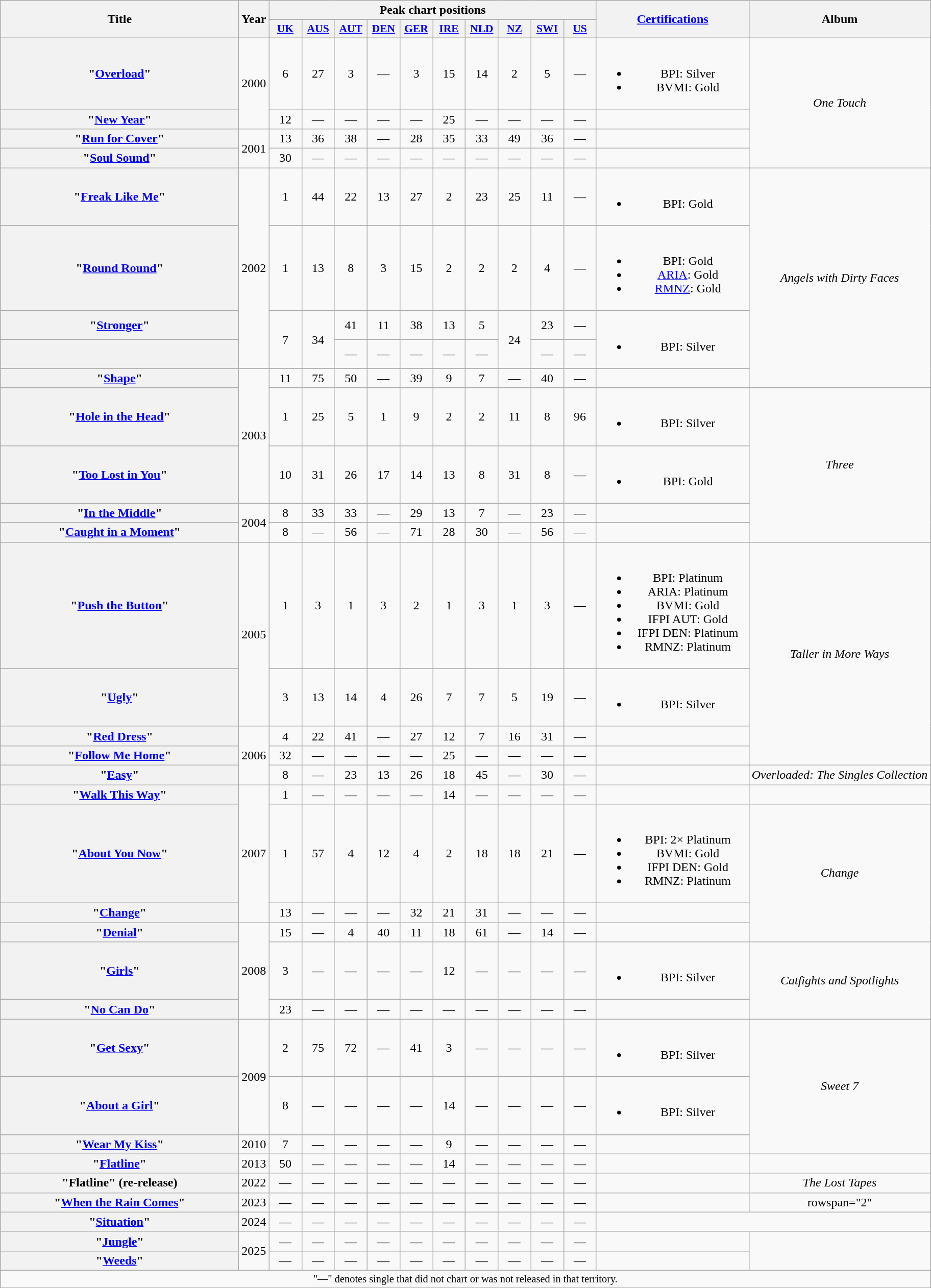<table class="wikitable plainrowheaders" style="text-align:center;">
<tr>
<th scope="col" rowspan="2" style="width:19em;">Title</th>
<th scope="col" rowspan="2">Year</th>
<th scope="col" colspan="10">Peak chart positions</th>
<th scope="col" rowspan="2" style="width:12em;"><a href='#'>Certifications</a></th>
<th scope="col" rowspan="2">Album</th>
</tr>
<tr>
<th scope="col" style="width:2.5em;font-size:90%;"><a href='#'>UK</a><br></th>
<th scope="col" style="width:2.5em;font-size:90%;"><a href='#'>AUS</a><br></th>
<th scope="col" style="width:2.5em;font-size:90%;"><a href='#'>AUT</a><br></th>
<th scope="col" style="width:2.5em;font-size:90%;"><a href='#'>DEN</a><br></th>
<th scope="col" style="width:2.5em;font-size:90%;"><a href='#'>GER</a><br></th>
<th scope="col" style="width:2.5em;font-size:90%;"><a href='#'>IRE</a><br></th>
<th scope="col" style="width:2.5em;font-size:90%;"><a href='#'>NLD</a><br></th>
<th scope="col" style="width:2.5em;font-size:90%;"><a href='#'>NZ</a><br></th>
<th scope="col" style="width:2.5em;font-size:90%;"><a href='#'>SWI</a><br></th>
<th scope="col" style="width:2.5em;font-size:90%;"><a href='#'>US</a><br></th>
</tr>
<tr>
<th scope="row">"<a href='#'>Overload</a>"</th>
<td rowspan="2">2000</td>
<td>6</td>
<td>27</td>
<td>3</td>
<td>—</td>
<td>3</td>
<td>15</td>
<td>14</td>
<td>2</td>
<td>5</td>
<td>—</td>
<td><br><ul><li>BPI: Silver</li><li>BVMI: Gold</li></ul></td>
<td rowspan="4"><em>One Touch</em></td>
</tr>
<tr>
<th scope="row">"<a href='#'>New Year</a>"</th>
<td>12</td>
<td>—</td>
<td>—</td>
<td>—</td>
<td>—</td>
<td>25</td>
<td>—</td>
<td>—</td>
<td>—</td>
<td>—</td>
<td></td>
</tr>
<tr>
<th scope="row">"<a href='#'>Run for Cover</a>"</th>
<td rowspan="2">2001</td>
<td>13</td>
<td>36</td>
<td>38</td>
<td>—</td>
<td>28</td>
<td>35</td>
<td>33</td>
<td>49</td>
<td>36</td>
<td>—</td>
<td></td>
</tr>
<tr>
<th scope="row">"<a href='#'>Soul Sound</a>"</th>
<td>30</td>
<td>—</td>
<td>—</td>
<td>—</td>
<td>—</td>
<td>—</td>
<td>—</td>
<td>—</td>
<td>—</td>
<td>—</td>
<td></td>
</tr>
<tr>
<th scope="row">"<a href='#'>Freak Like Me</a>"</th>
<td rowspan="4">2002</td>
<td>1</td>
<td>44</td>
<td>22</td>
<td>13</td>
<td>27</td>
<td>2</td>
<td>23</td>
<td>25</td>
<td>11</td>
<td>—</td>
<td><br><ul><li>BPI: Gold</li></ul></td>
<td rowspan="5"><em>Angels with Dirty Faces</em></td>
</tr>
<tr>
<th scope="row">"<a href='#'>Round Round</a>"</th>
<td>1</td>
<td>13</td>
<td>8</td>
<td>3</td>
<td>15</td>
<td>2</td>
<td>2</td>
<td>2</td>
<td>4</td>
<td>—</td>
<td><br><ul><li>BPI: Gold</li><li><a href='#'>ARIA</a>: Gold</li><li><a href='#'>RMNZ</a>: Gold</li></ul></td>
</tr>
<tr>
<th scope="row">"<a href='#'>Stronger</a>"</th>
<td rowspan="2">7</td>
<td rowspan="2">34</td>
<td>41</td>
<td>11</td>
<td>38</td>
<td>13</td>
<td>5</td>
<td rowspan="2">24</td>
<td>23</td>
<td>—</td>
<td rowspan="2"><br><ul><li>BPI: Silver</li></ul></td>
</tr>
<tr>
<th scope="row"></th>
<td>—</td>
<td>—</td>
<td>—</td>
<td>—</td>
<td>—</td>
<td>—</td>
<td>—</td>
</tr>
<tr>
<th scope="row">"<a href='#'>Shape</a>"</th>
<td rowspan="3">2003</td>
<td>11</td>
<td>75</td>
<td>50</td>
<td>—</td>
<td>39</td>
<td>9</td>
<td>7</td>
<td>—</td>
<td>40</td>
<td>—</td>
<td></td>
</tr>
<tr>
<th scope="row">"<a href='#'>Hole in the Head</a>"</th>
<td>1</td>
<td>25</td>
<td>5</td>
<td>1</td>
<td>9</td>
<td>2</td>
<td>2</td>
<td>11</td>
<td>8</td>
<td>96</td>
<td><br><ul><li>BPI: Silver</li></ul></td>
<td rowspan="4"><em>Three</em></td>
</tr>
<tr>
<th scope="row">"<a href='#'>Too Lost in You</a>"</th>
<td>10</td>
<td>31</td>
<td>26</td>
<td>17</td>
<td>14</td>
<td>13</td>
<td>8</td>
<td>31</td>
<td>8</td>
<td>—</td>
<td><br><ul><li>BPI: Gold</li></ul></td>
</tr>
<tr>
<th scope="row">"<a href='#'>In the Middle</a>"</th>
<td rowspan="2">2004</td>
<td>8</td>
<td>33</td>
<td>33</td>
<td>—</td>
<td>29</td>
<td>13</td>
<td>7</td>
<td>—</td>
<td>23</td>
<td>—</td>
<td></td>
</tr>
<tr>
<th scope="row">"<a href='#'>Caught in a Moment</a>"</th>
<td>8</td>
<td>—</td>
<td>56</td>
<td>—</td>
<td>71</td>
<td>28</td>
<td>30</td>
<td>—</td>
<td>56</td>
<td>—</td>
<td></td>
</tr>
<tr>
<th scope="row">"<a href='#'>Push the Button</a>"</th>
<td rowspan="2">2005</td>
<td>1</td>
<td>3</td>
<td>1</td>
<td>3</td>
<td>2</td>
<td>1</td>
<td>3</td>
<td>1</td>
<td>3</td>
<td>—</td>
<td><br><ul><li>BPI: Platinum</li><li>ARIA: Platinum</li><li>BVMI: Gold</li><li>IFPI AUT: Gold</li><li>IFPI DEN: Platinum</li><li>RMNZ: Platinum</li></ul></td>
<td rowspan="4"><em>Taller in More Ways</em></td>
</tr>
<tr>
<th scope="row">"<a href='#'>Ugly</a>"</th>
<td>3</td>
<td>13</td>
<td>14</td>
<td>4</td>
<td>26</td>
<td>7</td>
<td>7</td>
<td>5</td>
<td>19</td>
<td>—</td>
<td><br><ul><li>BPI: Silver</li></ul></td>
</tr>
<tr>
<th scope="row">"<a href='#'>Red Dress</a>"</th>
<td rowspan="3">2006</td>
<td>4</td>
<td>22</td>
<td>41</td>
<td>—</td>
<td>27</td>
<td>12</td>
<td>7</td>
<td>16</td>
<td>31</td>
<td>—</td>
<td></td>
</tr>
<tr>
<th scope="row">"<a href='#'>Follow Me Home</a>"</th>
<td>32</td>
<td>—</td>
<td>—</td>
<td>—</td>
<td>—</td>
<td>25</td>
<td>—</td>
<td>—</td>
<td>—</td>
<td>—</td>
<td></td>
</tr>
<tr>
<th scope="row">"<a href='#'>Easy</a>"</th>
<td>8</td>
<td>—</td>
<td>23</td>
<td>13</td>
<td>26</td>
<td>18</td>
<td>45</td>
<td>—</td>
<td>30</td>
<td>—</td>
<td></td>
<td><em>Overloaded: The Singles Collection</em></td>
</tr>
<tr>
<th scope="row">"<a href='#'>Walk This Way</a>"<br></th>
<td rowspan="3">2007</td>
<td>1</td>
<td>—</td>
<td>—</td>
<td>—</td>
<td>—</td>
<td>14</td>
<td>—</td>
<td>—</td>
<td>—</td>
<td>—</td>
<td></td>
<td></td>
</tr>
<tr>
<th scope="row">"<a href='#'>About You Now</a>"</th>
<td>1</td>
<td>57</td>
<td>4</td>
<td>12</td>
<td>4</td>
<td>2</td>
<td>18</td>
<td>18</td>
<td>21</td>
<td>—</td>
<td><br><ul><li>BPI: 2× Platinum</li><li>BVMI: Gold</li><li>IFPI DEN: Gold</li><li>RMNZ: Platinum</li></ul></td>
<td rowspan="3"><em>Change</em></td>
</tr>
<tr>
<th scope="row">"<a href='#'>Change</a>"</th>
<td>13</td>
<td>—</td>
<td>—</td>
<td>—</td>
<td>32</td>
<td>21</td>
<td>31</td>
<td>—</td>
<td>—</td>
<td>—</td>
<td></td>
</tr>
<tr>
<th scope="row">"<a href='#'>Denial</a>"</th>
<td rowspan="3">2008</td>
<td>15</td>
<td>—</td>
<td>4</td>
<td>40</td>
<td>11</td>
<td>18</td>
<td>61</td>
<td>—</td>
<td>14</td>
<td>—</td>
<td></td>
</tr>
<tr>
<th scope="row">"<a href='#'>Girls</a>"</th>
<td>3</td>
<td>—</td>
<td>—</td>
<td>—</td>
<td>—</td>
<td>12</td>
<td>—</td>
<td>—</td>
<td>—</td>
<td>—</td>
<td><br><ul><li>BPI: Silver</li></ul></td>
<td rowspan="2"><em>Catfights and Spotlights</em></td>
</tr>
<tr>
<th scope="row">"<a href='#'>No Can Do</a>"</th>
<td>23</td>
<td>—</td>
<td>—</td>
<td>—</td>
<td>—</td>
<td>—</td>
<td>—</td>
<td>—</td>
<td>—</td>
<td>—</td>
<td></td>
</tr>
<tr>
<th scope="row">"<a href='#'>Get Sexy</a>"</th>
<td rowspan="2">2009</td>
<td>2</td>
<td>75</td>
<td>72</td>
<td>—</td>
<td>41</td>
<td>3</td>
<td>—</td>
<td>—</td>
<td>—</td>
<td>—</td>
<td><br><ul><li>BPI: Silver</li></ul></td>
<td rowspan="3"><em>Sweet 7</em></td>
</tr>
<tr>
<th scope="row">"<a href='#'>About a Girl</a>"</th>
<td>8</td>
<td>—</td>
<td>—</td>
<td>—</td>
<td>—</td>
<td>14</td>
<td>—</td>
<td>—</td>
<td>—</td>
<td>—</td>
<td><br><ul><li>BPI: Silver</li></ul></td>
</tr>
<tr>
<th scope="row">"<a href='#'>Wear My Kiss</a>"</th>
<td>2010</td>
<td>7</td>
<td>—</td>
<td>—</td>
<td>—</td>
<td>—</td>
<td>9</td>
<td>—</td>
<td>—</td>
<td>—</td>
<td>—</td>
<td></td>
</tr>
<tr>
<th scope="row">"<a href='#'>Flatline</a>"<br></th>
<td>2013</td>
<td>50</td>
<td>—</td>
<td>—</td>
<td>—</td>
<td>—</td>
<td>14</td>
<td>—</td>
<td>—</td>
<td>—</td>
<td>—</td>
<td></td>
<td></td>
</tr>
<tr>
<th scope="row">"Flatline" (re-release) </th>
<td>2022</td>
<td>—</td>
<td>—</td>
<td>—</td>
<td>—</td>
<td>—</td>
<td>—</td>
<td>—</td>
<td>—</td>
<td>—</td>
<td>—</td>
<td></td>
<td><em>The Lost Tapes</em></td>
</tr>
<tr>
<th scope="row">"<a href='#'>When the Rain Comes</a>"</th>
<td>2023</td>
<td>—</td>
<td>—</td>
<td>—</td>
<td>—</td>
<td>—</td>
<td>—</td>
<td>—</td>
<td>—</td>
<td>—</td>
<td>—</td>
<td></td>
<td>rowspan="2" </td>
</tr>
<tr>
<th scope="row">"<a href='#'>Situation</a>"<br></th>
<td>2024</td>
<td>—</td>
<td>—</td>
<td>—</td>
<td>—</td>
<td>—</td>
<td>—</td>
<td>—</td>
<td>—</td>
<td>—</td>
<td>—</td>
</tr>
<tr>
<th scope="row">"<a href='#'>Jungle</a>"</th>
<td rowspan="2">2025</td>
<td>—</td>
<td>—</td>
<td>—</td>
<td>—</td>
<td>—</td>
<td>—</td>
<td>—</td>
<td>—</td>
<td>—</td>
<td>—</td>
<td></td>
<td rowspan="2"></td>
</tr>
<tr>
<th scope="row">"<a href='#'>Weeds</a>"</th>
<td>—</td>
<td>—</td>
<td>—</td>
<td>—</td>
<td>—</td>
<td>—</td>
<td>—</td>
<td>—</td>
<td>—</td>
<td>—</td>
<td></td>
</tr>
<tr>
<td colspan="14" style="font-size:85%">"—" denotes single that did not chart or was not released in that territory.</td>
</tr>
</table>
